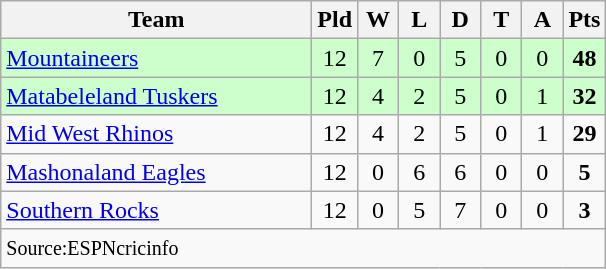<table class="wikitable" style="text-align: center;">
<tr>
<th width=200>Team</th>
<th width=20>Pld</th>
<th width=20>W</th>
<th width=20>L</th>
<th width=20>D</th>
<th width=20>T</th>
<th width=20>A</th>
<th width=20>Pts</th>
</tr>
<tr style="background:#ccffcc;">
<td align=left><a href='#'>Mountaineers</a></td>
<td>12</td>
<td>7</td>
<td>0</td>
<td>5</td>
<td>0</td>
<td>0</td>
<td><strong>48</strong></td>
</tr>
<tr style="background:#ccffcc;">
<td align=left><a href='#'>Matabeleland Tuskers</a></td>
<td>12</td>
<td>4</td>
<td>2</td>
<td>5</td>
<td>0</td>
<td>1</td>
<td><strong>32</strong></td>
</tr>
<tr>
<td align=left><a href='#'>Mid West Rhinos</a></td>
<td>12</td>
<td>4</td>
<td>2</td>
<td>5</td>
<td>0</td>
<td>1</td>
<td><strong>29</strong></td>
</tr>
<tr>
<td align=left><a href='#'>Mashonaland Eagles</a></td>
<td>12</td>
<td>0</td>
<td>6</td>
<td>6</td>
<td>0</td>
<td>0</td>
<td><strong>5</strong></td>
</tr>
<tr>
<td align=left><a href='#'>Southern Rocks</a></td>
<td>12</td>
<td>0</td>
<td>5</td>
<td>7</td>
<td>0</td>
<td>0</td>
<td><strong>3</strong></td>
</tr>
<tr>
<td align=left colspan="8"><small>Source:ESPNcricinfo</small></td>
</tr>
</table>
